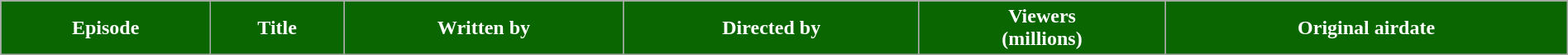<table class="wikitable plainrowheaders" style="width:100%;">
<tr style="color:#fff;">
<th style="background:#0A6600;">Episode</th>
<th style="background:#0A6600;">Title</th>
<th style="background:#0A6600;">Written by</th>
<th style="background:#0A6600;">Directed by</th>
<th style="background:#0A6600;">Viewers<br>(millions)</th>
<th style="background:#0A6600;">Original airdate<br>
</th>
</tr>
</table>
